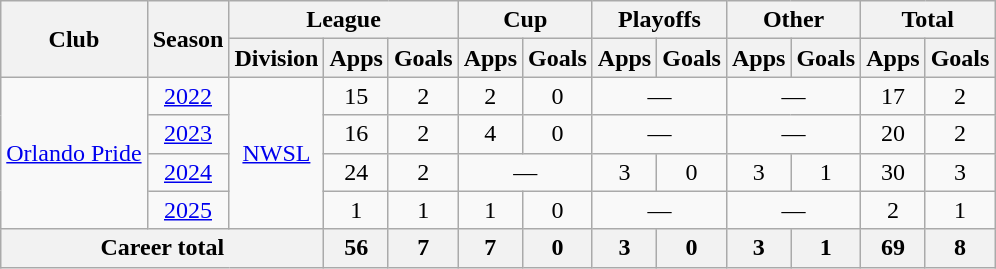<table class="wikitable" style="text-align: center;">
<tr>
<th rowspan="2">Club</th>
<th rowspan="2">Season</th>
<th colspan="3">League</th>
<th colspan="2">Cup</th>
<th colspan="2">Playoffs</th>
<th colspan="2">Other</th>
<th colspan="2">Total</th>
</tr>
<tr>
<th>Division</th>
<th>Apps</th>
<th>Goals</th>
<th>Apps</th>
<th>Goals</th>
<th>Apps</th>
<th>Goals</th>
<th>Apps</th>
<th>Goals</th>
<th>Apps</th>
<th>Goals</th>
</tr>
<tr>
<td rowspan="4"><a href='#'>Orlando Pride</a></td>
<td><a href='#'>2022</a></td>
<td rowspan="4"><a href='#'>NWSL</a></td>
<td>15</td>
<td>2</td>
<td>2</td>
<td>0</td>
<td colspan="2">—</td>
<td colspan="2">—</td>
<td>17</td>
<td>2</td>
</tr>
<tr>
<td><a href='#'>2023</a></td>
<td>16</td>
<td>2</td>
<td>4</td>
<td>0</td>
<td colspan="2">—</td>
<td colspan="2">—</td>
<td>20</td>
<td>2</td>
</tr>
<tr>
<td><a href='#'>2024</a></td>
<td>24</td>
<td>2</td>
<td colspan="2">—</td>
<td>3</td>
<td>0</td>
<td>3</td>
<td>1</td>
<td>30</td>
<td>3</td>
</tr>
<tr>
<td><a href='#'>2025</a></td>
<td>1</td>
<td>1</td>
<td>1</td>
<td>0</td>
<td colspan="2">—</td>
<td colspan="2">—</td>
<td>2</td>
<td>1</td>
</tr>
<tr>
<th colspan="3">Career total</th>
<th>56</th>
<th>7</th>
<th>7</th>
<th>0</th>
<th>3</th>
<th>0</th>
<th>3</th>
<th>1</th>
<th>69</th>
<th>8</th>
</tr>
</table>
